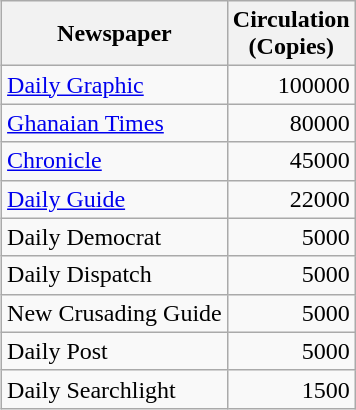<table class="wikitable" style="float: right;">
<tr>
<th>Newspaper</th>
<th>Circulation<br>(Copies)</th>
</tr>
<tr>
<td><a href='#'>Daily Graphic</a></td>
<td style="text-align:right">100000</td>
</tr>
<tr>
<td><a href='#'>Ghanaian Times</a></td>
<td style="text-align:right">80000</td>
</tr>
<tr>
<td><a href='#'>Chronicle</a></td>
<td style="text-align:right">45000</td>
</tr>
<tr>
<td><a href='#'>Daily Guide</a></td>
<td style="text-align:right">22000</td>
</tr>
<tr>
<td>Daily Democrat</td>
<td style="text-align:right">5000</td>
</tr>
<tr>
<td>Daily Dispatch</td>
<td style="text-align:right">5000</td>
</tr>
<tr>
<td>New Crusading Guide</td>
<td style="text-align:right">5000</td>
</tr>
<tr>
<td>Daily Post</td>
<td style="text-align:right">5000</td>
</tr>
<tr>
<td>Daily Searchlight</td>
<td style="text-align:right">1500</td>
</tr>
</table>
